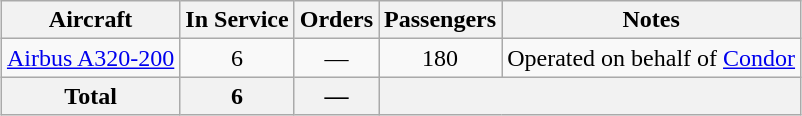<table class="wikitable" style="margin:auto;text-align:center;">
<tr>
<th>Aircraft</th>
<th>In Service</th>
<th>Orders</th>
<th>Passengers</th>
<th>Notes</th>
</tr>
<tr>
<td><a href='#'>Airbus A320-200</a></td>
<td>6</td>
<td>—</td>
<td>180</td>
<td>Operated on behalf of <a href='#'>Condor</a></td>
</tr>
<tr>
<th>Total</th>
<th>6</th>
<th>—</th>
<th colspan="2"></th>
</tr>
</table>
